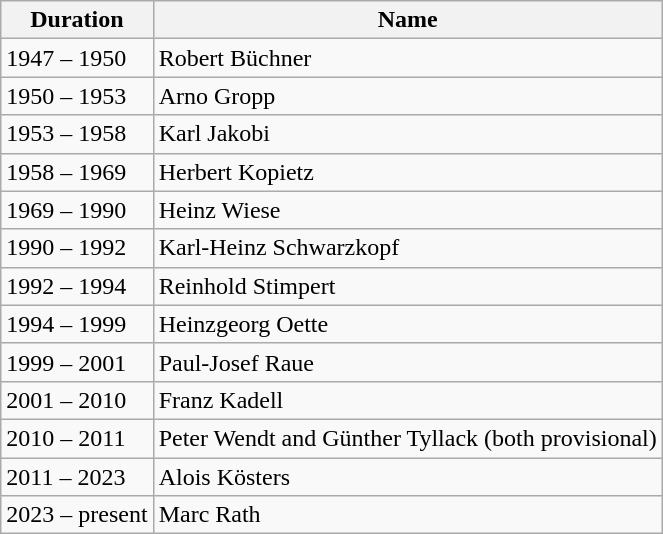<table class="wikitable">
<tr>
<th>Duration</th>
<th>Name</th>
</tr>
<tr>
<td>1947 – 1950</td>
<td>Robert Büchner</td>
</tr>
<tr>
<td>1950 – 1953</td>
<td>Arno Gropp</td>
</tr>
<tr>
<td>1953 – 1958</td>
<td>Karl Jakobi</td>
</tr>
<tr>
<td>1958 – 1969</td>
<td>Herbert Kopietz</td>
</tr>
<tr>
<td>1969 – 1990</td>
<td>Heinz Wiese</td>
</tr>
<tr>
<td>1990 – 1992</td>
<td>Karl-Heinz Schwarzkopf</td>
</tr>
<tr>
<td>1992 – 1994</td>
<td>Reinhold Stimpert</td>
</tr>
<tr>
<td>1994 – 1999</td>
<td>Heinzgeorg Oette</td>
</tr>
<tr>
<td>1999 – 2001</td>
<td>Paul-Josef Raue</td>
</tr>
<tr>
<td>2001 – 2010</td>
<td>Franz Kadell</td>
</tr>
<tr>
<td>2010 – 2011</td>
<td>Peter Wendt and Günther Tyllack (both provisional)</td>
</tr>
<tr>
<td>2011 – 2023</td>
<td>Alois Kösters</td>
</tr>
<tr>
<td>2023 – present</td>
<td>Marc Rath</td>
</tr>
</table>
